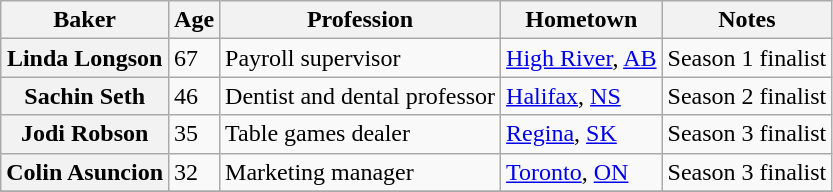<table class="wikitable sortable">
<tr>
<th scope="col">Baker</th>
<th scope="col">Age</th>
<th scope="col" class="unsortable">Profession</th>
<th scope="col" class="unsortable">Hometown</th>
<th scope="col" class="unsortable">Notes</th>
</tr>
<tr>
<th scope="row">Linda Longson</th>
<td>67</td>
<td>Payroll supervisor</td>
<td><a href='#'>High River</a>, <a href='#'>AB</a></td>
<td>Season 1 finalist</td>
</tr>
<tr>
<th scope="row">Sachin Seth</th>
<td>46</td>
<td>Dentist and dental professor</td>
<td><a href='#'>Halifax</a>, <a href='#'>NS</a></td>
<td>Season 2 finalist</td>
</tr>
<tr>
<th scope="row">Jodi Robson</th>
<td>35</td>
<td>Table games dealer</td>
<td><a href='#'>Regina</a>, <a href='#'>SK</a></td>
<td>Season 3 finalist</td>
</tr>
<tr>
<th scope="row">Colin Asuncion</th>
<td>32</td>
<td>Marketing manager</td>
<td><a href='#'>Toronto</a>, <a href='#'>ON</a></td>
<td>Season 3 finalist</td>
</tr>
<tr>
</tr>
</table>
